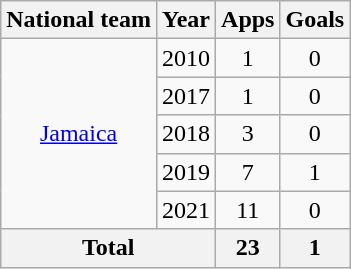<table class="wikitable" style="text-align:center">
<tr>
<th>National team</th>
<th>Year</th>
<th>Apps</th>
<th>Goals</th>
</tr>
<tr>
<td rowspan="5"><a href='#'>Jamaica</a></td>
<td>2010</td>
<td>1</td>
<td>0</td>
</tr>
<tr>
<td>2017</td>
<td>1</td>
<td>0</td>
</tr>
<tr>
<td>2018</td>
<td>3</td>
<td>0</td>
</tr>
<tr>
<td>2019</td>
<td>7</td>
<td>1</td>
</tr>
<tr>
<td>2021</td>
<td>11</td>
<td>0</td>
</tr>
<tr>
<th colspan="2">Total</th>
<th>23</th>
<th>1</th>
</tr>
</table>
